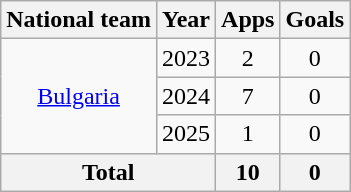<table class="wikitable" style="text-align: center;">
<tr>
<th>National team</th>
<th>Year</th>
<th>Apps</th>
<th>Goals</th>
</tr>
<tr>
<td rowspan="3"><a href='#'>Bulgaria</a></td>
<td>2023</td>
<td>2</td>
<td>0</td>
</tr>
<tr>
<td>2024</td>
<td>7</td>
<td>0</td>
</tr>
<tr>
<td>2025</td>
<td>1</td>
<td>0</td>
</tr>
<tr>
<th colspan="2">Total</th>
<th>10</th>
<th>0</th>
</tr>
</table>
